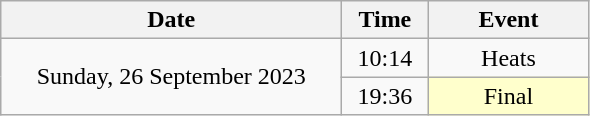<table class = "wikitable" style="text-align:center;">
<tr>
<th width=220>Date</th>
<th width=50>Time</th>
<th width=100>Event</th>
</tr>
<tr>
<td rowspan=2>Sunday, 26 September 2023</td>
<td>10:14</td>
<td>Heats</td>
</tr>
<tr>
<td>19:36</td>
<td bgcolor=ffffcc>Final</td>
</tr>
</table>
